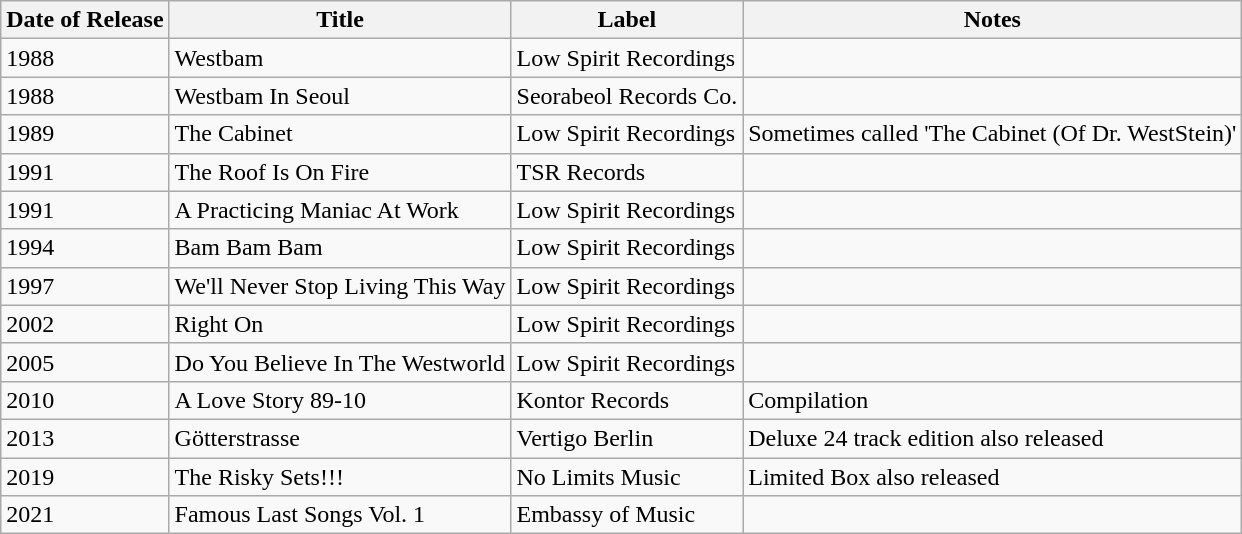<table class="wikitable">
<tr>
<th>Date of Release</th>
<th>Title</th>
<th>Label</th>
<th>Notes</th>
</tr>
<tr>
<td>1988</td>
<td>Westbam</td>
<td>Low Spirit Recordings</td>
<td></td>
</tr>
<tr>
<td>1988</td>
<td>Westbam In Seoul</td>
<td>Seorabeol Records Co.</td>
<td></td>
</tr>
<tr>
<td>1989</td>
<td>The Cabinet</td>
<td>Low Spirit Recordings</td>
<td>Sometimes called 'The Cabinet (Of Dr. WestStein)'</td>
</tr>
<tr>
<td>1991</td>
<td>The Roof Is On Fire</td>
<td>TSR Records</td>
<td></td>
</tr>
<tr>
<td>1991</td>
<td>A Practicing Maniac At Work</td>
<td>Low Spirit Recordings</td>
<td></td>
</tr>
<tr>
<td>1994</td>
<td>Bam Bam Bam</td>
<td>Low Spirit Recordings</td>
<td></td>
</tr>
<tr>
<td>1997</td>
<td>We'll Never Stop Living This Way</td>
<td>Low Spirit Recordings</td>
<td></td>
</tr>
<tr>
<td>2002</td>
<td>Right On</td>
<td>Low Spirit Recordings</td>
<td></td>
</tr>
<tr>
<td>2005</td>
<td>Do You Believe In The Westworld</td>
<td>Low Spirit Recordings</td>
<td></td>
</tr>
<tr>
<td>2010</td>
<td>A Love Story 89-10</td>
<td>Kontor Records</td>
<td>Compilation</td>
</tr>
<tr>
<td>2013</td>
<td>Götterstrasse</td>
<td>Vertigo Berlin</td>
<td>Deluxe 24 track edition also released</td>
</tr>
<tr>
<td>2019</td>
<td>The Risky Sets!!!</td>
<td>No Limits Music</td>
<td>Limited Box also released</td>
</tr>
<tr>
<td>2021</td>
<td>Famous Last Songs Vol. 1</td>
<td>Embassy of Music</td>
<td></td>
</tr>
</table>
